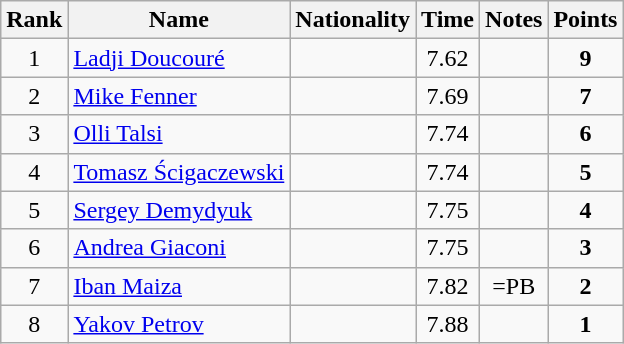<table class="wikitable sortable" style="text-align:center">
<tr>
<th>Rank</th>
<th>Name</th>
<th>Nationality</th>
<th>Time</th>
<th>Notes</th>
<th>Points</th>
</tr>
<tr>
<td>1</td>
<td align=left><a href='#'>Ladji Doucouré</a></td>
<td align=left></td>
<td>7.62</td>
<td></td>
<td><strong>9</strong></td>
</tr>
<tr>
<td>2</td>
<td align=left><a href='#'>Mike Fenner</a></td>
<td align=left></td>
<td>7.69</td>
<td></td>
<td><strong>7</strong></td>
</tr>
<tr>
<td>3</td>
<td align=left><a href='#'>Olli Talsi</a></td>
<td align=left></td>
<td>7.74</td>
<td></td>
<td><strong>6</strong></td>
</tr>
<tr>
<td>4</td>
<td align=left><a href='#'>Tomasz Ścigaczewski</a></td>
<td align=left></td>
<td>7.74</td>
<td></td>
<td><strong>5</strong></td>
</tr>
<tr>
<td>5</td>
<td align=left><a href='#'>Sergey Demydyuk</a></td>
<td align=left></td>
<td>7.75</td>
<td></td>
<td><strong>4</strong></td>
</tr>
<tr>
<td>6</td>
<td align=left><a href='#'>Andrea Giaconi</a></td>
<td align=left></td>
<td>7.75</td>
<td></td>
<td><strong>3</strong></td>
</tr>
<tr>
<td>7</td>
<td align=left><a href='#'>Iban Maiza</a></td>
<td align=left></td>
<td>7.82</td>
<td>=PB</td>
<td><strong>2</strong></td>
</tr>
<tr>
<td>8</td>
<td align=left><a href='#'>Yakov Petrov</a></td>
<td align=left></td>
<td>7.88</td>
<td></td>
<td><strong>1</strong></td>
</tr>
</table>
